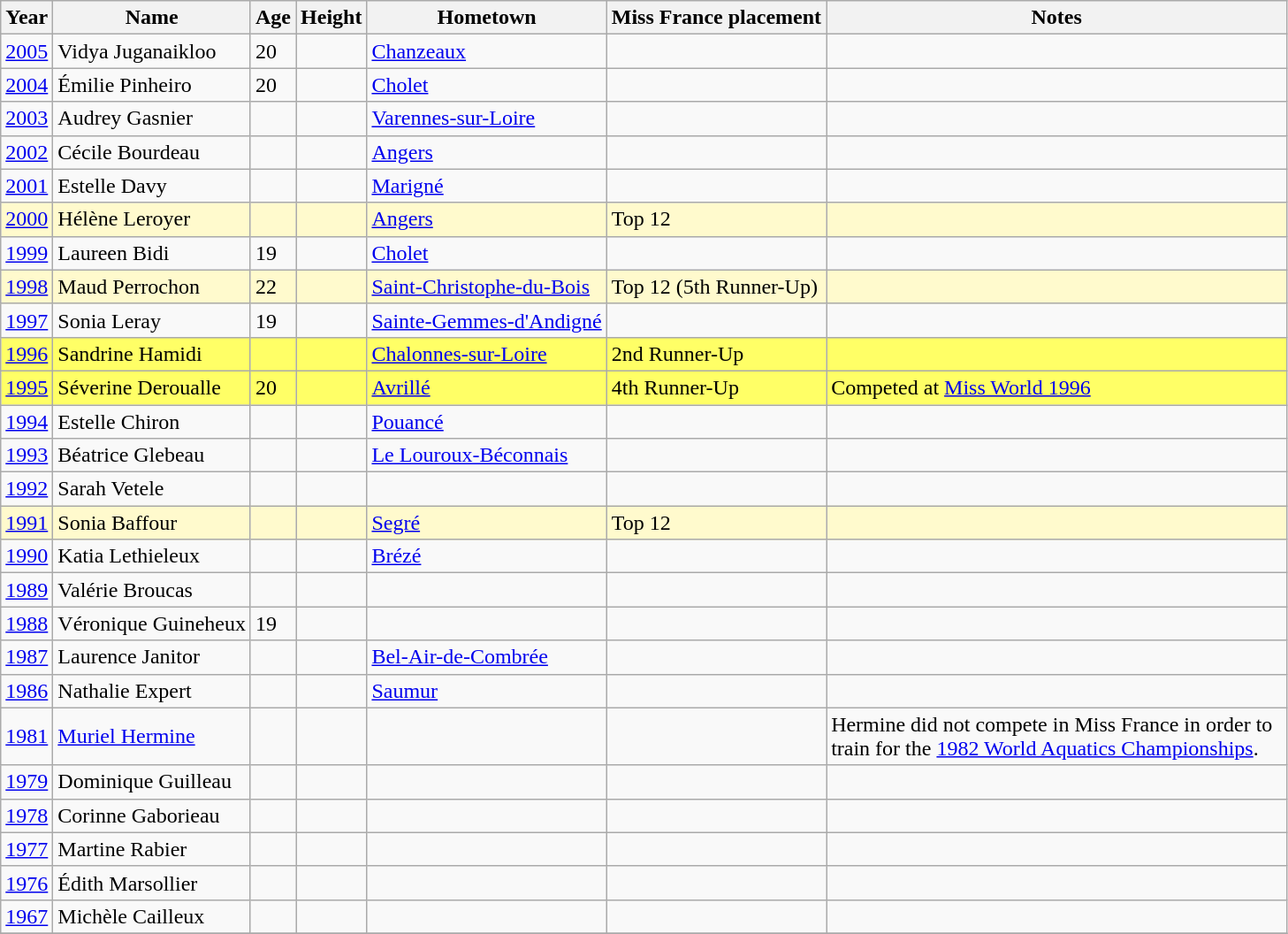<table class="wikitable sortable">
<tr>
<th>Year</th>
<th>Name</th>
<th>Age</th>
<th>Height</th>
<th>Hometown</th>
<th>Miss France placement</th>
<th width=340>Notes</th>
</tr>
<tr>
<td><a href='#'>2005</a></td>
<td>Vidya Juganaikloo</td>
<td>20</td>
<td></td>
<td><a href='#'>Chanzeaux</a></td>
<td></td>
<td></td>
</tr>
<tr>
<td><a href='#'>2004</a></td>
<td>Émilie Pinheiro</td>
<td>20</td>
<td></td>
<td><a href='#'>Cholet</a></td>
<td></td>
<td></td>
</tr>
<tr>
<td><a href='#'>2003</a></td>
<td>Audrey Gasnier</td>
<td></td>
<td></td>
<td><a href='#'>Varennes-sur-Loire</a></td>
<td></td>
<td></td>
</tr>
<tr>
<td><a href='#'>2002</a></td>
<td>Cécile Bourdeau</td>
<td></td>
<td></td>
<td><a href='#'>Angers</a></td>
<td></td>
<td></td>
</tr>
<tr>
<td><a href='#'>2001</a></td>
<td>Estelle Davy</td>
<td></td>
<td></td>
<td><a href='#'>Marigné</a></td>
<td></td>
<td></td>
</tr>
<tr bgcolor=#FFFACD>
<td><a href='#'>2000</a></td>
<td>Hélène Leroyer</td>
<td></td>
<td></td>
<td><a href='#'>Angers</a></td>
<td>Top 12</td>
<td></td>
</tr>
<tr>
<td><a href='#'>1999</a></td>
<td>Laureen Bidi</td>
<td>19</td>
<td></td>
<td><a href='#'>Cholet</a></td>
<td></td>
<td></td>
</tr>
<tr bgcolor=#FFFACD>
<td><a href='#'>1998</a></td>
<td>Maud Perrochon</td>
<td>22</td>
<td></td>
<td><a href='#'>Saint-Christophe-du-Bois</a></td>
<td>Top 12 (5th Runner-Up)</td>
<td></td>
</tr>
<tr>
<td><a href='#'>1997</a></td>
<td>Sonia Leray</td>
<td>19</td>
<td></td>
<td><a href='#'>Sainte-Gemmes-d'Andigné</a></td>
<td></td>
<td></td>
</tr>
<tr bgcolor=#FFFF66>
<td><a href='#'>1996</a></td>
<td>Sandrine Hamidi</td>
<td></td>
<td></td>
<td><a href='#'>Chalonnes-sur-Loire</a></td>
<td>2nd Runner-Up</td>
<td></td>
</tr>
<tr bgcolor=#FFFF66>
<td><a href='#'>1995</a></td>
<td>Séverine Deroualle</td>
<td>20</td>
<td></td>
<td><a href='#'>Avrillé</a></td>
<td>4th Runner-Up</td>
<td>Competed at <a href='#'>Miss World 1996</a></td>
</tr>
<tr>
<td><a href='#'>1994</a></td>
<td>Estelle Chiron</td>
<td></td>
<td></td>
<td><a href='#'>Pouancé</a></td>
<td></td>
<td></td>
</tr>
<tr>
<td><a href='#'>1993</a></td>
<td>Béatrice Glebeau</td>
<td></td>
<td></td>
<td><a href='#'>Le Louroux-Béconnais</a></td>
<td></td>
<td></td>
</tr>
<tr>
<td><a href='#'>1992</a></td>
<td>Sarah Vetele</td>
<td></td>
<td></td>
<td></td>
<td></td>
<td></td>
</tr>
<tr bgcolor=#FFFACD>
<td><a href='#'>1991</a></td>
<td>Sonia Baffour</td>
<td></td>
<td></td>
<td><a href='#'>Segré</a></td>
<td>Top 12</td>
<td></td>
</tr>
<tr>
<td><a href='#'>1990</a></td>
<td>Katia Lethieleux</td>
<td></td>
<td></td>
<td><a href='#'>Brézé</a></td>
<td></td>
<td></td>
</tr>
<tr>
<td><a href='#'>1989</a></td>
<td>Valérie Broucas</td>
<td></td>
<td></td>
<td></td>
<td></td>
<td></td>
</tr>
<tr>
<td><a href='#'>1988</a></td>
<td>Véronique Guineheux</td>
<td>19</td>
<td></td>
<td></td>
<td></td>
<td></td>
</tr>
<tr>
<td><a href='#'>1987</a></td>
<td>Laurence Janitor</td>
<td></td>
<td></td>
<td><a href='#'>Bel-Air-de-Combrée</a></td>
<td></td>
<td></td>
</tr>
<tr>
<td><a href='#'>1986</a></td>
<td>Nathalie Expert</td>
<td></td>
<td></td>
<td><a href='#'>Saumur</a></td>
<td></td>
<td></td>
</tr>
<tr>
<td><a href='#'>1981</a></td>
<td><a href='#'>Muriel Hermine</a></td>
<td></td>
<td></td>
<td></td>
<td></td>
<td>Hermine did not compete in Miss France in order to train for the <a href='#'>1982 World Aquatics Championships</a>.</td>
</tr>
<tr>
<td><a href='#'>1979</a></td>
<td>Dominique Guilleau</td>
<td></td>
<td></td>
<td></td>
<td></td>
<td></td>
</tr>
<tr>
<td><a href='#'>1978</a></td>
<td>Corinne Gaborieau</td>
<td></td>
<td></td>
<td></td>
<td></td>
<td></td>
</tr>
<tr>
<td><a href='#'>1977</a></td>
<td>Martine Rabier</td>
<td></td>
<td></td>
<td></td>
<td></td>
<td></td>
</tr>
<tr>
<td><a href='#'>1976</a></td>
<td>Édith Marsollier</td>
<td></td>
<td></td>
<td></td>
<td></td>
<td></td>
</tr>
<tr>
<td><a href='#'>1967</a></td>
<td>Michèle Cailleux</td>
<td></td>
<td></td>
<td></td>
<td></td>
<td></td>
</tr>
<tr>
</tr>
</table>
